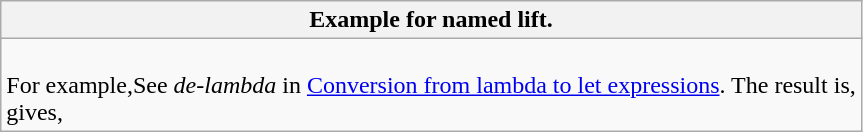<table class="wikitable mw-collapsible mw-collapsed">
<tr>
<th>Example for named lift.</th>
</tr>
<tr>
<td><br>For example,See <em>de-lambda</em> in <a href='#'>Conversion from lambda to let expressions</a>. The result is,<br>gives,</td>
</tr>
</table>
